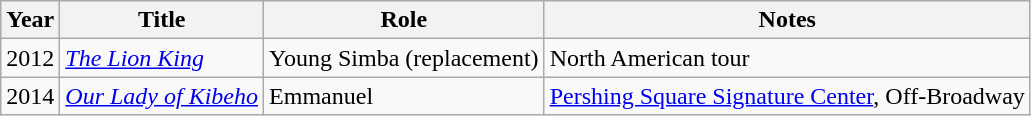<table class="wikitable sortable">
<tr>
<th>Year</th>
<th>Title</th>
<th>Role</th>
<th class="unsortable">Notes</th>
</tr>
<tr>
<td>2012</td>
<td><em><a href='#'>The Lion King</a></em></td>
<td>Young Simba (replacement)</td>
<td>North American tour</td>
</tr>
<tr>
<td>2014</td>
<td><em><a href='#'>Our Lady of Kibeho</a></em></td>
<td>Emmanuel</td>
<td><a href='#'>Pershing Square Signature Center</a>, Off-Broadway</td>
</tr>
</table>
